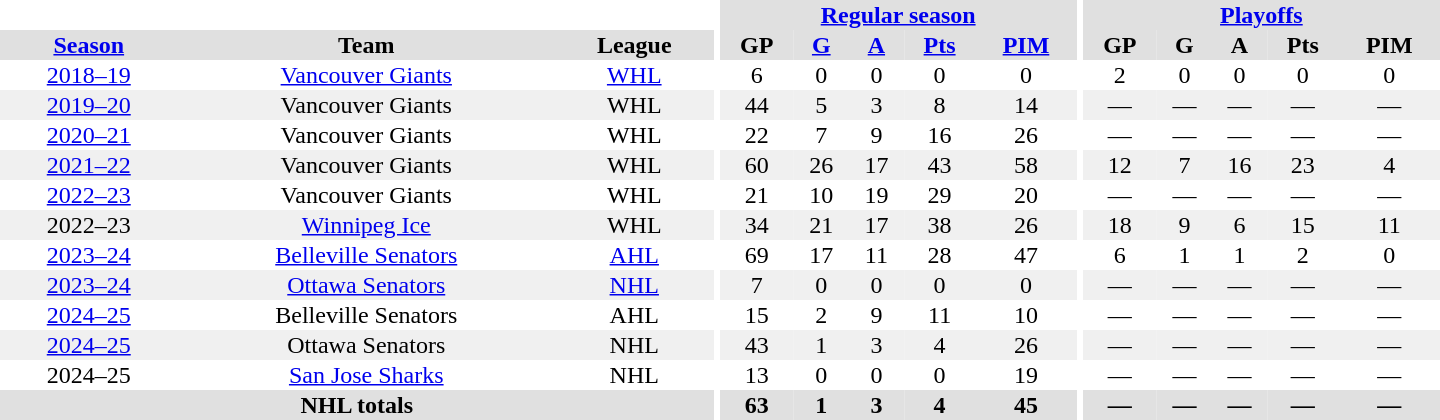<table border="0" cellpadding="1" cellspacing="0" style="text-align:center; width:60em">
<tr bgcolor="#e0e0e0">
<th colspan="3" bgcolor="#ffffff"></th>
<th rowspan="101" bgcolor="#ffffff"></th>
<th colspan="5"><a href='#'>Regular season</a></th>
<th rowspan="101" bgcolor="#ffffff"></th>
<th colspan="5"><a href='#'>Playoffs</a></th>
</tr>
<tr bgcolor="#e0e0e0">
<th><a href='#'>Season</a></th>
<th>Team</th>
<th>League</th>
<th>GP</th>
<th><a href='#'>G</a></th>
<th><a href='#'>A</a></th>
<th><a href='#'>Pts</a></th>
<th><a href='#'>PIM</a></th>
<th>GP</th>
<th>G</th>
<th>A</th>
<th>Pts</th>
<th>PIM</th>
</tr>
<tr>
<td><a href='#'>2018–19</a></td>
<td><a href='#'>Vancouver Giants</a></td>
<td><a href='#'>WHL</a></td>
<td>6</td>
<td>0</td>
<td>0</td>
<td>0</td>
<td>0</td>
<td>2</td>
<td>0</td>
<td>0</td>
<td>0</td>
<td>0</td>
</tr>
<tr bgcolor="#f0f0f0">
<td><a href='#'>2019–20</a></td>
<td>Vancouver Giants</td>
<td>WHL</td>
<td>44</td>
<td>5</td>
<td>3</td>
<td>8</td>
<td>14</td>
<td>—</td>
<td>—</td>
<td>—</td>
<td>—</td>
<td>—</td>
</tr>
<tr>
<td><a href='#'>2020–21</a></td>
<td>Vancouver Giants</td>
<td>WHL</td>
<td>22</td>
<td>7</td>
<td>9</td>
<td>16</td>
<td>26</td>
<td>—</td>
<td>—</td>
<td>—</td>
<td>—</td>
<td>—</td>
</tr>
<tr bgcolor="#f0f0f0">
<td><a href='#'>2021–22</a></td>
<td>Vancouver Giants</td>
<td>WHL</td>
<td>60</td>
<td>26</td>
<td>17</td>
<td>43</td>
<td>58</td>
<td>12</td>
<td>7</td>
<td>16</td>
<td>23</td>
<td>4</td>
</tr>
<tr>
<td><a href='#'>2022–23</a></td>
<td>Vancouver Giants</td>
<td>WHL</td>
<td>21</td>
<td>10</td>
<td>19</td>
<td>29</td>
<td>20</td>
<td>—</td>
<td>—</td>
<td>—</td>
<td>—</td>
<td>—</td>
</tr>
<tr bgcolor="#f0f0f0">
<td>2022–23</td>
<td><a href='#'>Winnipeg Ice</a></td>
<td>WHL</td>
<td>34</td>
<td>21</td>
<td>17</td>
<td>38</td>
<td>26</td>
<td>18</td>
<td>9</td>
<td>6</td>
<td>15</td>
<td>11</td>
</tr>
<tr>
<td><a href='#'>2023–24</a></td>
<td><a href='#'>Belleville Senators</a></td>
<td><a href='#'>AHL</a></td>
<td>69</td>
<td>17</td>
<td>11</td>
<td>28</td>
<td>47</td>
<td>6</td>
<td>1</td>
<td>1</td>
<td>2</td>
<td>0</td>
</tr>
<tr bgcolor="#f0f0f0">
<td><a href='#'>2023–24</a></td>
<td><a href='#'>Ottawa Senators</a></td>
<td><a href='#'>NHL</a></td>
<td>7</td>
<td>0</td>
<td>0</td>
<td>0</td>
<td>0</td>
<td>—</td>
<td>—</td>
<td>—</td>
<td>—</td>
<td>—</td>
</tr>
<tr>
<td><a href='#'>2024–25</a></td>
<td>Belleville Senators</td>
<td>AHL</td>
<td>15</td>
<td>2</td>
<td>9</td>
<td>11</td>
<td>10</td>
<td>—</td>
<td>—</td>
<td>—</td>
<td>—</td>
<td>—</td>
</tr>
<tr bgcolor="#f0f0f0">
<td><a href='#'>2024–25</a></td>
<td>Ottawa Senators</td>
<td>NHL</td>
<td>43</td>
<td>1</td>
<td>3</td>
<td>4</td>
<td>26</td>
<td>—</td>
<td>—</td>
<td>—</td>
<td>—</td>
<td>—</td>
</tr>
<tr>
<td>2024–25</td>
<td><a href='#'>San Jose Sharks</a></td>
<td>NHL</td>
<td>13</td>
<td>0</td>
<td>0</td>
<td>0</td>
<td>19</td>
<td>—</td>
<td>—</td>
<td>—</td>
<td>—</td>
<td>—</td>
</tr>
<tr bgcolor="#e0e0e0">
<th colspan="3">NHL totals</th>
<th>63</th>
<th>1</th>
<th>3</th>
<th>4</th>
<th>45</th>
<th>—</th>
<th>—</th>
<th>—</th>
<th>—</th>
<th>—</th>
</tr>
</table>
